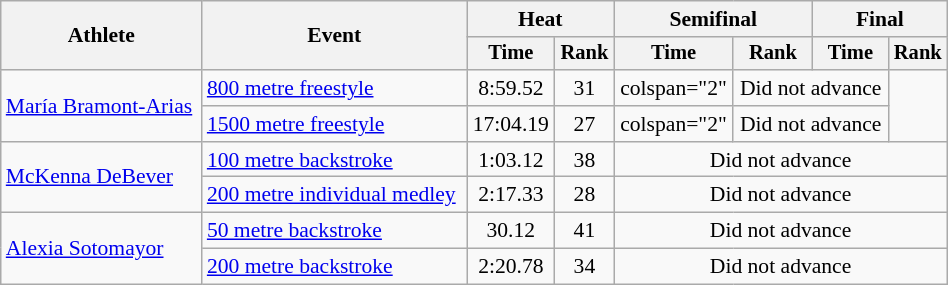<table class="wikitable" style="text-align:center; font-size:90%; width:50%;">
<tr>
<th rowspan="2">Athlete</th>
<th rowspan="2">Event</th>
<th colspan="2">Heat</th>
<th colspan="2">Semifinal</th>
<th colspan="2">Final</th>
</tr>
<tr style="font-size:95%">
<th>Time</th>
<th>Rank</th>
<th>Time</th>
<th>Rank</th>
<th>Time</th>
<th>Rank</th>
</tr>
<tr>
<td align=left rowspan=2><a href='#'>María Bramont-Arias</a></td>
<td align=left><a href='#'>800 metre freestyle</a></td>
<td>8:59.52</td>
<td>31</td>
<td>colspan="2" </td>
<td colspan="2">Did not advance</td>
</tr>
<tr>
<td align=left><a href='#'>1500 metre freestyle</a></td>
<td>17:04.19</td>
<td>27</td>
<td>colspan="2" </td>
<td colspan="2">Did not advance</td>
</tr>
<tr>
<td align=left rowspan=2><a href='#'>McKenna DeBever</a></td>
<td align=left><a href='#'>100 metre backstroke</a></td>
<td>1:03.12</td>
<td>38</td>
<td colspan=4>Did not advance</td>
</tr>
<tr>
<td align=left><a href='#'>200 metre individual medley</a></td>
<td>2:17.33</td>
<td>28</td>
<td colspan=4>Did not advance</td>
</tr>
<tr>
<td align=left rowspan=2><a href='#'>Alexia Sotomayor</a></td>
<td align=left><a href='#'>50 metre backstroke</a></td>
<td>30.12</td>
<td>41</td>
<td colspan=4>Did not advance</td>
</tr>
<tr>
<td align=left><a href='#'>200 metre backstroke</a></td>
<td>2:20.78</td>
<td>34</td>
<td colspan=4>Did not advance</td>
</tr>
</table>
